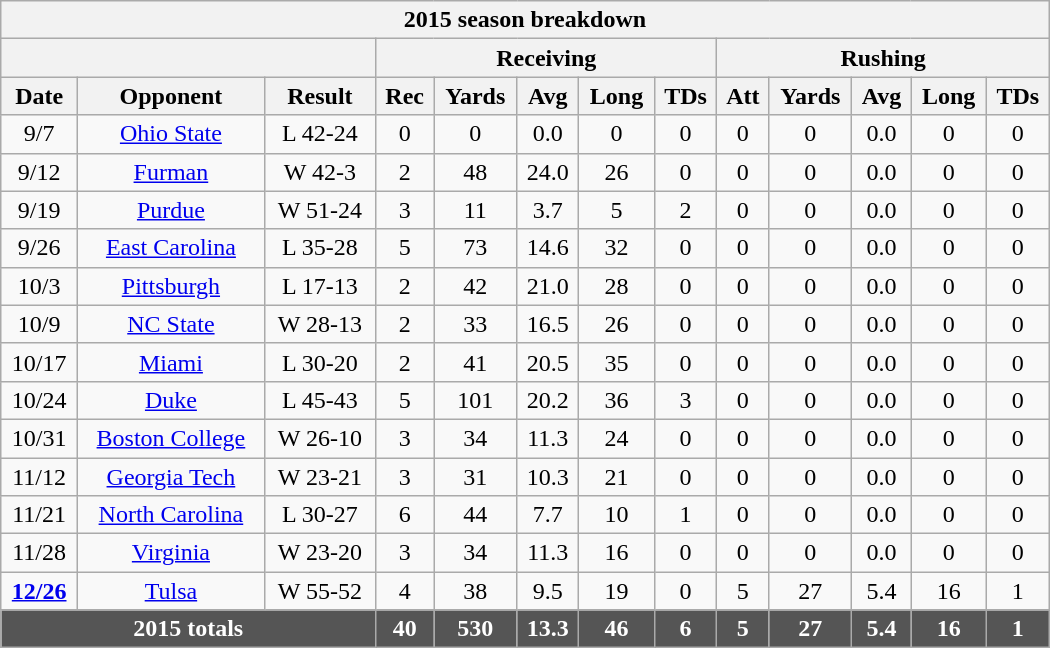<table class="wikitable collapsible collapsed" style="text-align:center; width:700px">
<tr>
<th colspan=13>2015 season breakdown</th>
</tr>
<tr>
<th colspan=3></th>
<th colspan=5>Receiving</th>
<th colspan=5>Rushing</th>
</tr>
<tr>
<th>Date</th>
<th>Opponent</th>
<th>Result</th>
<th>Rec</th>
<th>Yards</th>
<th>Avg</th>
<th>Long</th>
<th>TDs</th>
<th>Att</th>
<th>Yards</th>
<th>Avg</th>
<th>Long</th>
<th>TDs</th>
</tr>
<tr>
<td>9/7</td>
<td><a href='#'>Ohio State</a></td>
<td>L 42-24</td>
<td>0</td>
<td>0</td>
<td>0.0</td>
<td>0</td>
<td>0</td>
<td>0</td>
<td>0</td>
<td>0.0</td>
<td>0</td>
<td>0</td>
</tr>
<tr>
<td>9/12</td>
<td><a href='#'>Furman</a></td>
<td>W 42-3</td>
<td>2</td>
<td>48</td>
<td>24.0</td>
<td>26</td>
<td>0</td>
<td>0</td>
<td>0</td>
<td>0.0</td>
<td>0</td>
<td>0</td>
</tr>
<tr>
<td>9/19</td>
<td><a href='#'>Purdue</a></td>
<td>W 51-24</td>
<td>3</td>
<td>11</td>
<td>3.7</td>
<td>5</td>
<td>2</td>
<td>0</td>
<td>0</td>
<td>0.0</td>
<td>0</td>
<td>0</td>
</tr>
<tr>
<td>9/26</td>
<td><a href='#'>East Carolina</a></td>
<td>L 35-28</td>
<td>5</td>
<td>73</td>
<td>14.6</td>
<td>32</td>
<td>0</td>
<td>0</td>
<td>0</td>
<td>0.0</td>
<td>0</td>
<td>0</td>
</tr>
<tr>
<td>10/3</td>
<td><a href='#'>Pittsburgh</a></td>
<td>L 17-13</td>
<td>2</td>
<td>42</td>
<td>21.0</td>
<td>28</td>
<td>0</td>
<td>0</td>
<td>0</td>
<td>0.0</td>
<td>0</td>
<td>0</td>
</tr>
<tr>
<td>10/9</td>
<td><a href='#'>NC State</a></td>
<td>W 28-13</td>
<td>2</td>
<td>33</td>
<td>16.5</td>
<td>26</td>
<td>0</td>
<td>0</td>
<td>0</td>
<td>0.0</td>
<td>0</td>
<td>0</td>
</tr>
<tr>
<td>10/17</td>
<td><a href='#'>Miami</a></td>
<td>L 30-20</td>
<td>2</td>
<td>41</td>
<td>20.5</td>
<td>35</td>
<td>0</td>
<td>0</td>
<td>0</td>
<td>0.0</td>
<td>0</td>
<td>0</td>
</tr>
<tr>
<td>10/24</td>
<td><a href='#'>Duke</a></td>
<td>L 45-43</td>
<td>5</td>
<td>101</td>
<td>20.2</td>
<td>36</td>
<td>3</td>
<td>0</td>
<td>0</td>
<td>0.0</td>
<td>0</td>
<td>0</td>
</tr>
<tr>
<td>10/31</td>
<td><a href='#'>Boston College</a></td>
<td>W 26-10</td>
<td>3</td>
<td>34</td>
<td>11.3</td>
<td>24</td>
<td>0</td>
<td>0</td>
<td>0</td>
<td>0.0</td>
<td>0</td>
<td>0</td>
</tr>
<tr>
<td>11/12</td>
<td><a href='#'>Georgia Tech</a></td>
<td>W 23-21</td>
<td>3</td>
<td>31</td>
<td>10.3</td>
<td>21</td>
<td>0</td>
<td>0</td>
<td>0</td>
<td>0.0</td>
<td>0</td>
<td>0</td>
</tr>
<tr>
<td>11/21</td>
<td><a href='#'>North Carolina</a></td>
<td>L 30-27</td>
<td>6</td>
<td>44</td>
<td>7.7</td>
<td>10</td>
<td>1</td>
<td>0</td>
<td>0</td>
<td>0.0</td>
<td>0</td>
<td>0</td>
</tr>
<tr>
<td>11/28</td>
<td><a href='#'>Virginia</a></td>
<td>W 23-20</td>
<td>3</td>
<td>34</td>
<td>11.3</td>
<td>16</td>
<td>0</td>
<td>0</td>
<td>0</td>
<td>0.0</td>
<td>0</td>
<td>0</td>
</tr>
<tr>
<td><strong><a href='#'>12/26</a></strong></td>
<td><a href='#'>Tulsa</a></td>
<td>W 55-52</td>
<td>4</td>
<td>38</td>
<td>9.5</td>
<td>19</td>
<td>0</td>
<td>5</td>
<td>27</td>
<td>5.4</td>
<td>16</td>
<td>1</td>
</tr>
<tr style="background:#555; font-weight:bold; color:white;">
<td colspan=3>2015 totals</td>
<td>40</td>
<td>530</td>
<td>13.3</td>
<td>46</td>
<td>6</td>
<td>5</td>
<td>27</td>
<td>5.4</td>
<td>16</td>
<td>1</td>
</tr>
</table>
